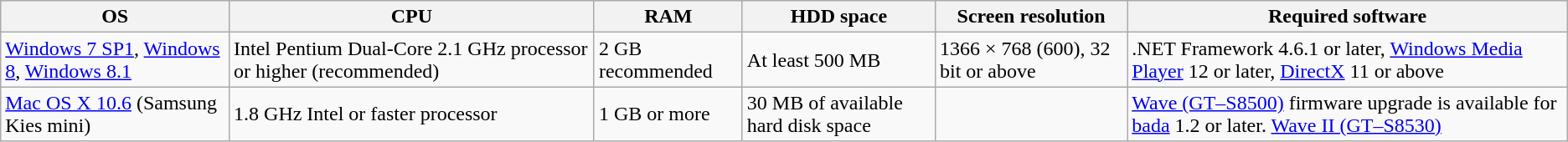<table class="wikitable">
<tr>
<th>OS</th>
<th>CPU</th>
<th>RAM</th>
<th>HDD space</th>
<th>Screen resolution</th>
<th>Required software</th>
</tr>
<tr>
<td><a href='#'>Windows 7 SP1</a>, <a href='#'>Windows 8</a>, <a href='#'>Windows 8.1</a></td>
<td>Intel Pentium Dual-Core 2.1 GHz processor or higher (recommended)</td>
<td>2 GB recommended</td>
<td>At least 500 MB</td>
<td>1366 × 768 (600), 32 bit or above</td>
<td>.NET Framework 4.6.1 or later, <a href='#'>Windows Media Player</a> 12 or later, <a href='#'>DirectX</a> 11 or above</td>
</tr>
<tr>
<td><a href='#'>Mac OS X 10.6</a> (Samsung Kies mini)</td>
<td>1.8 GHz Intel or faster processor</td>
<td>1 GB or more</td>
<td>30 MB of available hard disk space</td>
<td></td>
<td><a href='#'>Wave (GT–S8500)</a> firmware upgrade is available for <a href='#'>bada</a> 1.2 or later. <a href='#'>Wave II (GT–S8530)</a></td>
</tr>
</table>
